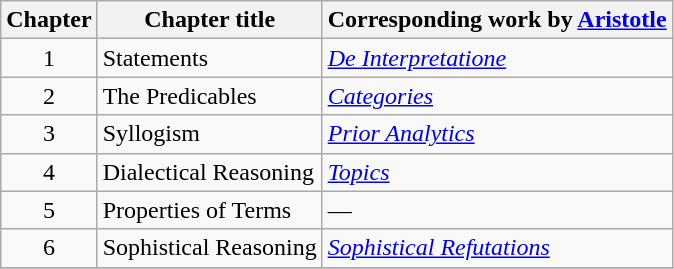<table class=wikitable>
<tr>
<th>Chapter</th>
<th>Chapter title</th>
<th>Corresponding work by <a href='#'>Aristotle</a></th>
</tr>
<tr>
<td align=center>1</td>
<td>Statements</td>
<td><em><a href='#'>De Interpretatione</a></em></td>
</tr>
<tr>
<td align=center>2</td>
<td>The Predicables</td>
<td><em><a href='#'>Categories</a></em></td>
</tr>
<tr>
<td align=center>3</td>
<td>Syllogism</td>
<td><em><a href='#'>Prior Analytics</a></em></td>
</tr>
<tr>
<td align=center>4</td>
<td>Dialectical Reasoning</td>
<td><em><a href='#'>Topics</a></em></td>
</tr>
<tr>
<td align=center>5</td>
<td>Properties of Terms</td>
<td>—</td>
</tr>
<tr>
<td align=center>6</td>
<td>Sophistical Reasoning</td>
<td><em><a href='#'>Sophistical Refutations</a></em></td>
</tr>
<tr>
</tr>
</table>
